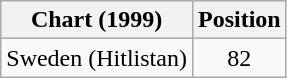<table class="wikitable">
<tr>
<th>Chart (1999)</th>
<th>Position</th>
</tr>
<tr>
<td>Sweden (Hitlistan)</td>
<td align="center">82</td>
</tr>
</table>
